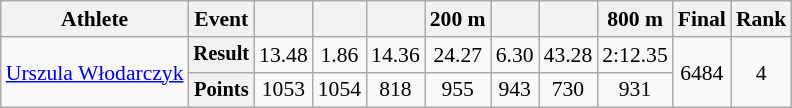<table class="wikitable" style="font-size:90%">
<tr>
<th>Athlete</th>
<th>Event</th>
<th></th>
<th></th>
<th></th>
<th>200 m</th>
<th></th>
<th></th>
<th>800 m</th>
<th>Final</th>
<th>Rank</th>
</tr>
<tr align=center>
<td rowspan=2 align=left><a href='#'>Urszula Włodarczyk</a></td>
<th style="font-size:95%">Result</th>
<td>13.48</td>
<td>1.86</td>
<td>14.36</td>
<td>24.27</td>
<td>6.30</td>
<td>43.28</td>
<td>2:12.35</td>
<td rowspan=2>6484</td>
<td rowspan=2>4</td>
</tr>
<tr align=center>
<th style="font-size:95%">Points</th>
<td>1053</td>
<td>1054</td>
<td>818</td>
<td>955</td>
<td>943</td>
<td>730</td>
<td>931</td>
</tr>
</table>
